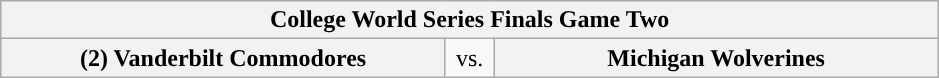<table class="wikitable">
<tr>
<th style="width: 604px;" colspan=3>College World Series Finals Game Two</th>
</tr>
<tr>
<th style="width: 289px; ">(2) Vanderbilt Commodores</th>
<td style="width: 25px; text-align:center">vs.</td>
<th style="width: 289px; ">Michigan Wolverines</th>
</tr>
</table>
